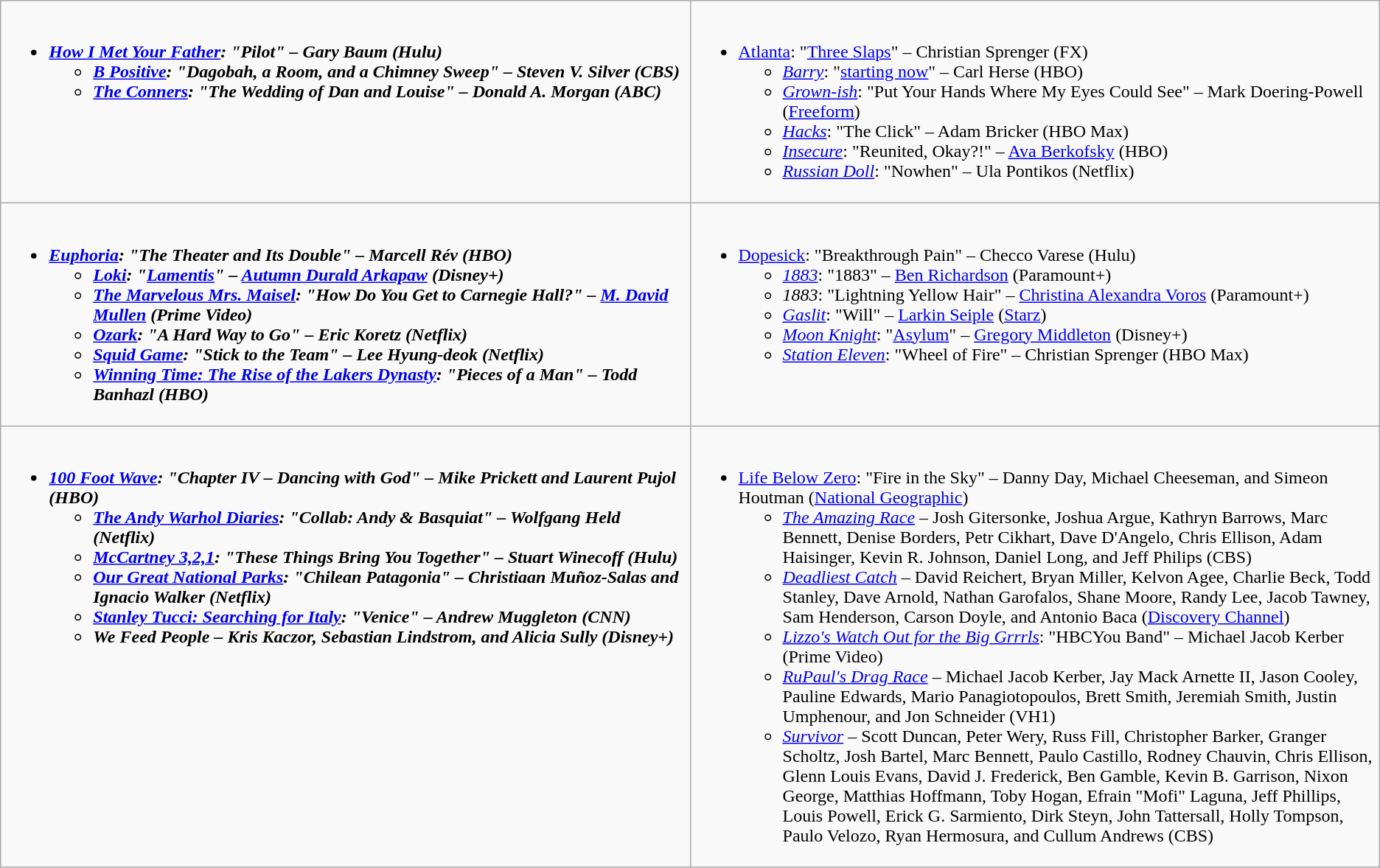<table class="wikitable">
<tr>
<td style="vertical-align:top;" width="50%"><br><ul><li><strong><em><a href='#'>How I Met Your Father</a><em>: "Pilot" – Gary Baum (Hulu)<strong><ul><li></em><a href='#'>B Positive</a><em>: "Dagobah, a Room, and a Chimney Sweep" – Steven V. Silver (CBS)</li><li></em><a href='#'>The Conners</a><em>: "The Wedding of Dan and Louise" – Donald A. Morgan (ABC)</li></ul></li></ul></td>
<td style="vertical-align:top;" width="50%"><br><ul><li></em></strong><a href='#'>Atlanta</a></em>: "<a href='#'>Three Slaps</a>" – Christian Sprenger (FX)</strong><ul><li><em><a href='#'>Barry</a></em>: "<a href='#'>starting now</a>" – Carl Herse (HBO)</li><li><em><a href='#'>Grown-ish</a></em>: "Put Your Hands Where My Eyes Could See" – Mark Doering-Powell (<a href='#'>Freeform</a>)</li><li><em><a href='#'>Hacks</a></em>: "The Click" – Adam Bricker (HBO Max)</li><li><em><a href='#'>Insecure</a></em>: "Reunited, Okay?!" – <a href='#'>Ava Berkofsky</a> (HBO)</li><li><em><a href='#'>Russian Doll</a></em>: "Nowhen" – Ula Pontikos (Netflix)</li></ul></li></ul></td>
</tr>
<tr>
<td style="vertical-align:top;" width="50%"><br><ul><li><strong><em><a href='#'>Euphoria</a><em>: "The Theater and Its Double" – Marcell Rév (HBO)<strong><ul><li></em><a href='#'>Loki</a><em>: "<a href='#'>Lamentis</a>" – <a href='#'>Autumn Durald Arkapaw</a> (Disney+)</li><li></em><a href='#'>The Marvelous Mrs. Maisel</a><em>: "How Do You Get to Carnegie Hall?" – <a href='#'>M. David Mullen</a> (Prime Video)</li><li></em><a href='#'>Ozark</a><em>: "A Hard Way to Go" – Eric Koretz (Netflix)</li><li></em><a href='#'>Squid Game</a><em>: "Stick to the Team" – Lee Hyung-deok (Netflix)</li><li></em><a href='#'>Winning Time: The Rise of the Lakers Dynasty</a><em>: "Pieces of a Man" – Todd Banhazl (HBO)</li></ul></li></ul></td>
<td style="vertical-align:top;" width="50%"><br><ul><li></em></strong><a href='#'>Dopesick</a></em>: "Breakthrough Pain" – Checco Varese (Hulu)</strong><ul><li><em><a href='#'>1883</a></em>: "1883" – <a href='#'>Ben Richardson</a> (Paramount+)</li><li><em>1883</em>: "Lightning Yellow Hair" – <a href='#'>Christina Alexandra Voros</a> (Paramount+)</li><li><em><a href='#'>Gaslit</a></em>: "Will" – <a href='#'>Larkin Seiple</a> (<a href='#'>Starz</a>)</li><li><em><a href='#'>Moon Knight</a></em>: "<a href='#'>Asylum</a>" – <a href='#'>Gregory Middleton</a> (Disney+)</li><li><em><a href='#'>Station Eleven</a></em>: "Wheel of Fire" – Christian Sprenger (HBO Max)</li></ul></li></ul></td>
</tr>
<tr>
<td style="vertical-align:top;" width="50%"><br><ul><li><strong><em><a href='#'>100 Foot Wave</a><em>: "Chapter IV – Dancing with God" – Mike Prickett and Laurent Pujol (HBO)<strong><ul><li></em><a href='#'>The Andy Warhol Diaries</a><em>: "Collab: Andy & Basquiat" – Wolfgang Held (Netflix)</li><li></em><a href='#'>McCartney 3,2,1</a><em>: "These Things Bring You Together" – Stuart Winecoff (Hulu)</li><li></em><a href='#'>Our Great National Parks</a><em>: "Chilean Patagonia" – Christiaan Muñoz-Salas and Ignacio Walker (Netflix)</li><li></em><a href='#'>Stanley Tucci: Searching for Italy</a><em>: "Venice" – Andrew Muggleton (CNN)</li><li></em>We Feed People<em> – Kris Kaczor, Sebastian Lindstrom, and Alicia Sully (Disney+)</li></ul></li></ul></td>
<td style="vertical-align:top;" width="50%"><br><ul><li></em></strong><a href='#'>Life Below Zero</a></em>: "Fire in the Sky" – Danny Day, Michael Cheeseman, and Simeon Houtman (<a href='#'>National Geographic</a>)</strong><ul><li><em><a href='#'>The Amazing Race</a></em> – Josh Gitersonke, Joshua Argue, Kathryn Barrows, Marc Bennett, Denise Borders, Petr Cikhart, Dave D'Angelo, Chris Ellison, Adam Haisinger, Kevin R. Johnson, Daniel Long, and Jeff Philips (CBS)</li><li><em><a href='#'>Deadliest Catch</a></em> – David Reichert, Bryan Miller, Kelvon Agee, Charlie Beck, Todd Stanley, Dave Arnold, Nathan Garofalos, Shane Moore, Randy Lee, Jacob Tawney, Sam Henderson, Carson Doyle, and Antonio Baca (<a href='#'>Discovery Channel</a>)</li><li><em><a href='#'>Lizzo's Watch Out for the Big Grrrls</a></em>: "HBCYou Band" – Michael Jacob Kerber (Prime Video)</li><li><em><a href='#'>RuPaul's Drag Race</a></em> – Michael Jacob Kerber, Jay Mack Arnette II, Jason Cooley, Pauline Edwards, Mario Panagiotopoulos, Brett Smith, Jeremiah Smith, Justin Umphenour, and Jon Schneider (VH1)</li><li><em><a href='#'>Survivor</a></em> – Scott Duncan, Peter Wery, Russ Fill, Christopher Barker, Granger Scholtz, Josh Bartel, Marc Bennett, Paulo Castillo, Rodney Chauvin, Chris Ellison, Glenn Louis Evans, David J. Frederick, Ben Gamble, Kevin B. Garrison, Nixon George, Matthias Hoffmann, Toby Hogan, Efrain "Mofi" Laguna, Jeff Phillips, Louis Powell, Erick G. Sarmiento, Dirk Steyn, John Tattersall, Holly Tompson, Paulo Velozo, Ryan Hermosura, and Cullum Andrews (CBS)</li></ul></li></ul></td>
</tr>
</table>
